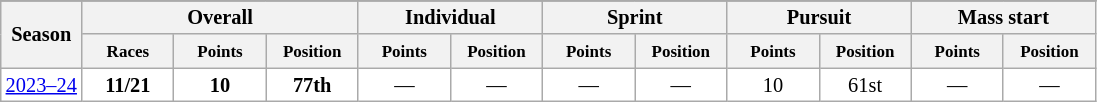<table class="wikitable" style="font-size:85%; text-align:center; border:grey solid 1px; border-collapse:collapse; background:#ffffff;">
<tr class="hintergrundfarbe5">
</tr>
<tr style="background:#efefef;">
<th colspan="1" rowspan="2" color:white; width:115px;">Season</th>
<th colspan="3" color:white; width:115px;">Overall</th>
<th colspan="2" color:white; width:115px;">Individual</th>
<th colspan="2" color:white; width:115px;">Sprint</th>
<th colspan="2" color:white; width:115px;">Pursuit</th>
<th colspan="2" color:white; width:115px;">Mass start</th>
</tr>
<tr>
<th style="width:55px;"><small>Races</small></th>
<th style="width:55px;"><small>Points</small></th>
<th style="width:55px;"><small>Position</small></th>
<th style="width:55px;"><small>Points</small></th>
<th style="width:55px;"><small>Position</small></th>
<th style="width:55px;"><small>Points</small></th>
<th style="width:55px;"><small>Position</small></th>
<th style="width:55px;"><small>Points</small></th>
<th style="width:55px;"><small>Position</small></th>
<th style="width:55px;"><small>Points</small></th>
<th style="width:55px;"><small>Position</small></th>
</tr>
<tr>
<td><a href='#'>2023–24</a></td>
<td><strong>11/21</strong></td>
<td><strong>10</strong></td>
<td><strong>77th</strong></td>
<td>—</td>
<td>—</td>
<td>—</td>
<td>—</td>
<td>10</td>
<td>61st</td>
<td>—</td>
<td>—</td>
</tr>
</table>
